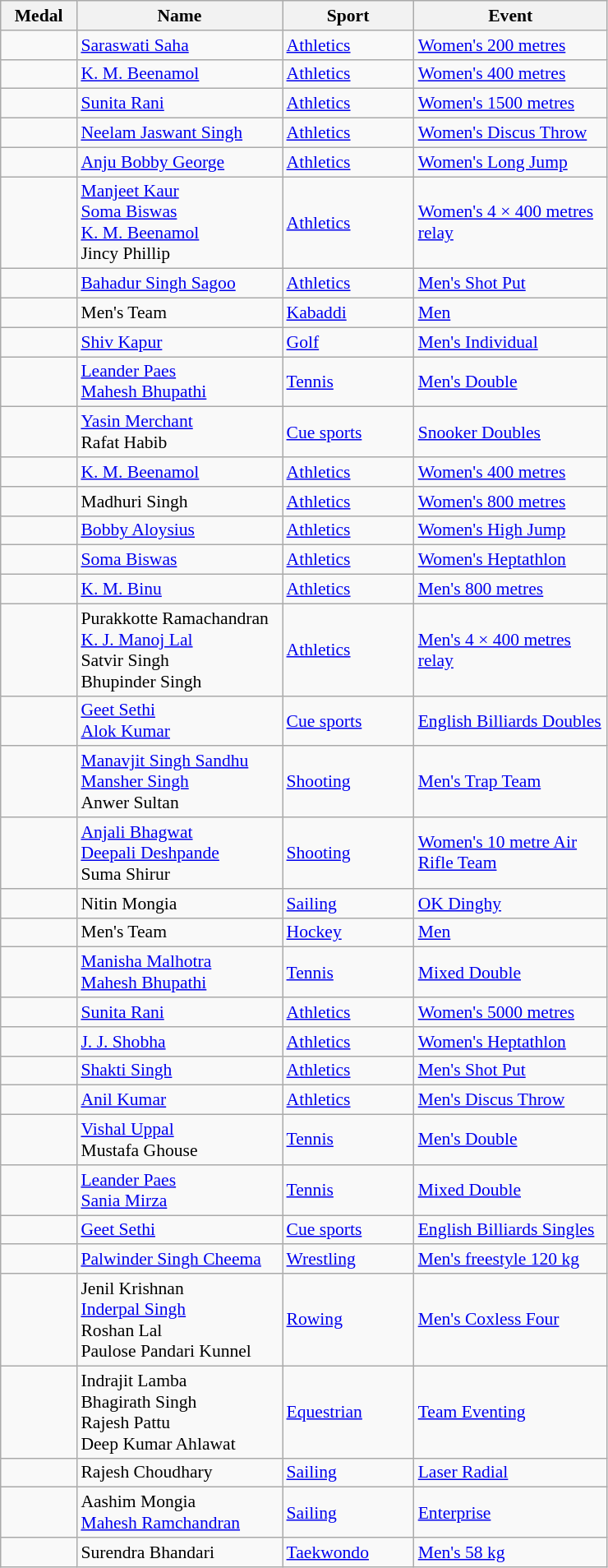<table class="wikitable sortable" style="text-align:center; font-size:90%">
<tr>
<th width="55">Medal</th>
<th width="160">Name</th>
<th width="100">Sport</th>
<th width="150">Event</th>
</tr>
<tr>
<td align=left></td>
<td align=left><a href='#'>Saraswati Saha</a></td>
<td align=left><a href='#'>Athletics</a></td>
<td align=left><a href='#'>Women's 200 metres</a></td>
</tr>
<tr>
<td align=left></td>
<td align=left><a href='#'>K. M. Beenamol</a></td>
<td align=left><a href='#'>Athletics</a></td>
<td align=left><a href='#'>Women's 400 metres</a></td>
</tr>
<tr>
<td align=left></td>
<td align=left><a href='#'>Sunita Rani</a></td>
<td align=left><a href='#'>Athletics</a></td>
<td align=left><a href='#'>Women's 1500 metres</a></td>
</tr>
<tr>
<td align=left></td>
<td align=left><a href='#'>Neelam Jaswant Singh</a></td>
<td align=left><a href='#'>Athletics</a></td>
<td align=left><a href='#'>Women's Discus Throw</a></td>
</tr>
<tr>
<td align=left></td>
<td align=left><a href='#'>Anju Bobby George</a></td>
<td align=left><a href='#'>Athletics</a></td>
<td align=left><a href='#'>Women's Long Jump</a></td>
</tr>
<tr>
<td align=left></td>
<td align=left><a href='#'>Manjeet Kaur</a><br><a href='#'>Soma Biswas</a><br><a href='#'>K. M. Beenamol</a><br>Jincy Phillip</td>
<td align=left><a href='#'>Athletics</a></td>
<td align=left><a href='#'>Women's 4 × 400 metres relay</a></td>
</tr>
<tr>
<td align=left></td>
<td align=left><a href='#'>Bahadur Singh Sagoo</a></td>
<td align=left><a href='#'>Athletics</a></td>
<td align=left><a href='#'>Men's Shot Put</a></td>
</tr>
<tr>
<td align=left></td>
<td align=left>Men's Team</td>
<td align=left><a href='#'>Kabaddi</a></td>
<td align=left><a href='#'>Men</a></td>
</tr>
<tr>
<td align=left></td>
<td align=left><a href='#'>Shiv Kapur</a></td>
<td align=left><a href='#'>Golf</a></td>
<td align=left><a href='#'>Men's Individual</a></td>
</tr>
<tr>
<td align=left></td>
<td align=left><a href='#'>Leander Paes</a><br><a href='#'>Mahesh Bhupathi</a></td>
<td align=left><a href='#'>Tennis</a></td>
<td align=left><a href='#'>Men's Double</a></td>
</tr>
<tr>
<td align=left></td>
<td align=left><a href='#'>Yasin Merchant</a><br>Rafat Habib</td>
<td align=left><a href='#'>Cue sports</a></td>
<td align=left><a href='#'>Snooker Doubles</a></td>
</tr>
<tr>
<td align=left></td>
<td align=left><a href='#'>K. M. Beenamol</a></td>
<td align=left><a href='#'>Athletics</a></td>
<td align=left><a href='#'>Women's 400 metres</a></td>
</tr>
<tr>
<td align=left></td>
<td align=left>Madhuri Singh</td>
<td align=left><a href='#'>Athletics</a></td>
<td align=left><a href='#'>Women's 800 metres</a></td>
</tr>
<tr>
<td align=left></td>
<td align=left><a href='#'>Bobby Aloysius</a></td>
<td align=left><a href='#'>Athletics</a></td>
<td align=left><a href='#'>Women's High Jump</a></td>
</tr>
<tr>
<td align=left></td>
<td align=left><a href='#'>Soma Biswas</a></td>
<td align=left><a href='#'>Athletics</a></td>
<td align=left><a href='#'>Women's Heptathlon</a></td>
</tr>
<tr>
<td align=left></td>
<td align=left><a href='#'>K. M. Binu</a></td>
<td align=left><a href='#'>Athletics</a></td>
<td align=left><a href='#'>Men's 800 metres</a></td>
</tr>
<tr>
<td align=left></td>
<td align=left>Purakkotte Ramachandran<br><a href='#'>K. J. Manoj Lal</a><br>Satvir Singh<br>Bhupinder Singh</td>
<td align=left><a href='#'>Athletics</a></td>
<td align=left><a href='#'>Men's 4 × 400 metres relay</a></td>
</tr>
<tr>
<td align=left></td>
<td align=left><a href='#'>Geet Sethi</a><br><a href='#'>Alok Kumar</a></td>
<td align=left><a href='#'>Cue sports</a></td>
<td align=left><a href='#'>English Billiards Doubles</a></td>
</tr>
<tr>
<td align=left></td>
<td align=left><a href='#'>Manavjit Singh Sandhu</a><br><a href='#'>Mansher Singh</a><br>Anwer Sultan</td>
<td align=left><a href='#'>Shooting</a></td>
<td align=left><a href='#'>Men's Trap Team</a></td>
</tr>
<tr>
<td align=left></td>
<td align=left><a href='#'>Anjali Bhagwat</a><br><a href='#'>Deepali Deshpande</a><br>Suma Shirur</td>
<td align=left><a href='#'>Shooting</a></td>
<td align=left><a href='#'>Women's 10 metre Air Rifle Team</a></td>
</tr>
<tr>
<td align=left></td>
<td align=left>Nitin Mongia</td>
<td align=left><a href='#'>Sailing</a></td>
<td align=left><a href='#'>OK Dinghy</a></td>
</tr>
<tr>
<td align=left></td>
<td align=left>Men's Team</td>
<td align=left><a href='#'>Hockey</a></td>
<td align=left><a href='#'>Men</a></td>
</tr>
<tr>
<td align=left></td>
<td align=left><a href='#'>Manisha Malhotra</a><br><a href='#'>Mahesh Bhupathi</a></td>
<td align=left><a href='#'>Tennis</a></td>
<td align=left><a href='#'>Mixed Double</a></td>
</tr>
<tr>
<td align=left></td>
<td align=left><a href='#'>Sunita Rani</a></td>
<td align=left><a href='#'>Athletics</a></td>
<td align=left><a href='#'>Women's 5000 metres</a></td>
</tr>
<tr>
<td align=left></td>
<td align=left><a href='#'>J. J. Shobha</a></td>
<td align=left><a href='#'>Athletics</a></td>
<td align=left><a href='#'>Women's Heptathlon</a></td>
</tr>
<tr>
<td align=left></td>
<td align=left><a href='#'>Shakti Singh</a></td>
<td align=left><a href='#'>Athletics</a></td>
<td align=left><a href='#'>Men's Shot Put</a></td>
</tr>
<tr>
<td align=left></td>
<td align=left><a href='#'>Anil Kumar</a></td>
<td align=left><a href='#'>Athletics</a></td>
<td align=left><a href='#'>Men's Discus Throw</a></td>
</tr>
<tr>
<td align=left></td>
<td align=left><a href='#'>Vishal Uppal</a><br>Mustafa Ghouse</td>
<td align=left><a href='#'>Tennis</a></td>
<td align=left><a href='#'>Men's Double</a></td>
</tr>
<tr>
<td align=left></td>
<td align=left><a href='#'>Leander Paes</a><br><a href='#'>Sania Mirza</a></td>
<td align=left><a href='#'>Tennis</a></td>
<td align=left><a href='#'>Mixed Double</a></td>
</tr>
<tr>
<td align=left></td>
<td align=left><a href='#'>Geet Sethi</a></td>
<td align=left><a href='#'>Cue sports</a></td>
<td align=left><a href='#'>English Billiards Singles</a></td>
</tr>
<tr>
<td align=left></td>
<td align=left><a href='#'>Palwinder Singh Cheema</a></td>
<td align=left><a href='#'>Wrestling</a></td>
<td align=left><a href='#'>Men's freestyle 120 kg</a></td>
</tr>
<tr>
<td align=left></td>
<td align=left>Jenil Krishnan<br><a href='#'>Inderpal Singh</a><br>Roshan Lal<br>Paulose Pandari Kunnel</td>
<td align=left><a href='#'>Rowing</a></td>
<td align=left><a href='#'>Men's Coxless Four</a></td>
</tr>
<tr>
<td align=left></td>
<td align=left>Indrajit Lamba<br>Bhagirath Singh<br>Rajesh Pattu<br>Deep Kumar Ahlawat</td>
<td align=left><a href='#'>Equestrian</a></td>
<td align=left><a href='#'>Team Eventing</a></td>
</tr>
<tr>
<td align=left></td>
<td align=left>Rajesh Choudhary</td>
<td align=left><a href='#'>Sailing</a></td>
<td align=left><a href='#'>Laser Radial</a></td>
</tr>
<tr>
<td align=left></td>
<td align=left>Aashim Mongia<br><a href='#'>Mahesh Ramchandran</a></td>
<td align=left><a href='#'>Sailing</a></td>
<td align=left><a href='#'>Enterprise</a></td>
</tr>
<tr>
<td align=left></td>
<td align=left>Surendra Bhandari</td>
<td align=left><a href='#'>Taekwondo</a></td>
<td align=left><a href='#'>Men's 58 kg</a></td>
</tr>
</table>
